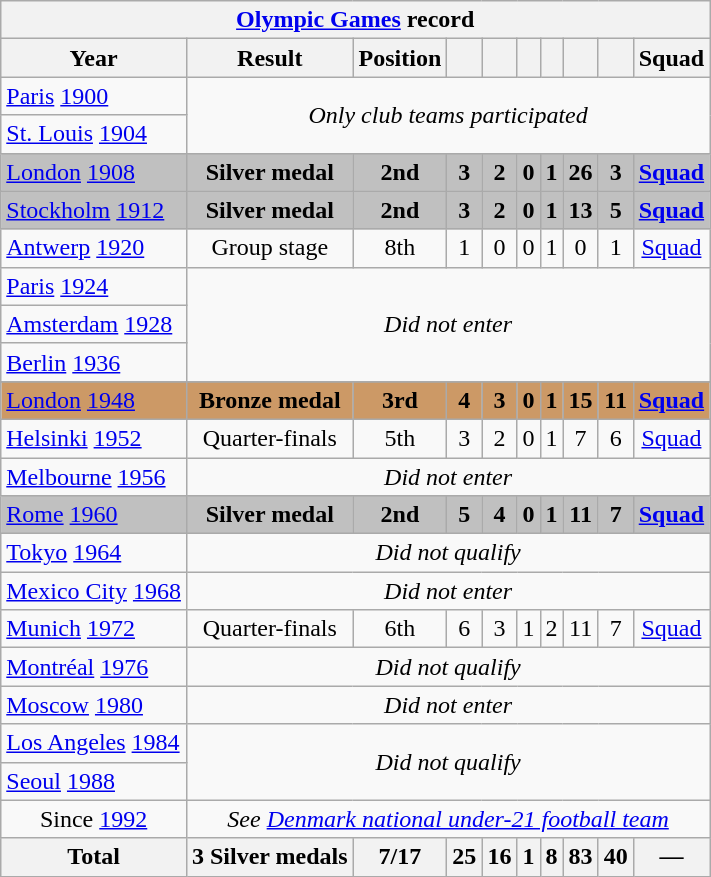<table class="wikitable" style="text-align: center;">
<tr>
<th colspan=12><a href='#'>Olympic Games</a> record</th>
</tr>
<tr>
<th>Year</th>
<th>Result</th>
<th>Position</th>
<th></th>
<th></th>
<th></th>
<th></th>
<th></th>
<th></th>
<th>Squad</th>
</tr>
<tr>
<td align=left> <a href='#'>Paris</a> <a href='#'>1900</a></td>
<td colspan=9 rowspan=2><em>Only club teams participated</em></td>
</tr>
<tr>
<td align=left> <a href='#'>St. Louis</a> <a href='#'>1904</a></td>
</tr>
<tr style="background:silver;">
<td align=left> <a href='#'>London</a> <a href='#'>1908</a></td>
<td><strong>Silver medal</strong></td>
<td><strong>2nd</strong></td>
<td><strong>3</strong></td>
<td><strong>2</strong></td>
<td><strong>0</strong></td>
<td><strong>1</strong></td>
<td><strong>26</strong></td>
<td><strong>3</strong></td>
<td><strong><a href='#'>Squad</a></strong></td>
</tr>
<tr style="background:silver;">
<td align=left> <a href='#'>Stockholm</a> <a href='#'>1912</a></td>
<td><strong>Silver medal</strong></td>
<td><strong>2nd</strong></td>
<td><strong>3</strong></td>
<td><strong>2</strong></td>
<td><strong>0</strong></td>
<td><strong>1</strong></td>
<td><strong>13</strong></td>
<td><strong>5</strong></td>
<td><strong><a href='#'>Squad</a></strong></td>
</tr>
<tr>
<td align=left> <a href='#'>Antwerp</a> <a href='#'>1920</a></td>
<td>Group stage</td>
<td>8th</td>
<td>1</td>
<td>0</td>
<td>0</td>
<td>1</td>
<td>0</td>
<td>1</td>
<td><a href='#'>Squad</a></td>
</tr>
<tr>
<td align=left> <a href='#'>Paris</a> <a href='#'>1924</a></td>
<td colspan=9 rowspan=3><em>Did not enter</em></td>
</tr>
<tr>
<td align=left> <a href='#'>Amsterdam</a> <a href='#'>1928</a></td>
</tr>
<tr>
<td align=left> <a href='#'>Berlin</a> <a href='#'>1936</a></td>
</tr>
<tr>
</tr>
<tr style="background:#c96;">
<td align=left> <a href='#'>London</a> <a href='#'>1948</a></td>
<td><strong>Bronze medal</strong></td>
<td><strong>3rd</strong></td>
<td><strong>4</strong></td>
<td><strong>3</strong></td>
<td><strong>0</strong></td>
<td><strong>1</strong></td>
<td><strong>15</strong></td>
<td><strong>11</strong></td>
<td><strong><a href='#'>Squad</a></strong></td>
</tr>
<tr>
<td align=left> <a href='#'>Helsinki</a> <a href='#'>1952</a></td>
<td>Quarter-finals</td>
<td>5th</td>
<td>3</td>
<td>2</td>
<td>0</td>
<td>1</td>
<td>7</td>
<td>6</td>
<td><a href='#'>Squad</a></td>
</tr>
<tr>
<td align=left> <a href='#'>Melbourne</a> <a href='#'>1956</a></td>
<td colspan=9><em>Did not enter</em></td>
</tr>
<tr style="background:silver;">
<td align=left> <a href='#'>Rome</a> <a href='#'>1960</a></td>
<td><strong>Silver medal</strong></td>
<td><strong>2nd</strong></td>
<td><strong>5</strong></td>
<td><strong>4</strong></td>
<td><strong>0</strong></td>
<td><strong>1</strong></td>
<td><strong>11</strong></td>
<td><strong>7</strong></td>
<td><strong><a href='#'>Squad</a></strong></td>
</tr>
<tr>
<td align=left> <a href='#'>Tokyo</a> <a href='#'>1964</a></td>
<td colspan=9><em>Did not qualify</em></td>
</tr>
<tr>
<td align=left> <a href='#'>Mexico City</a> <a href='#'>1968</a></td>
<td colspan=9><em>Did not enter</em></td>
</tr>
<tr>
<td align=left> <a href='#'>Munich</a> <a href='#'>1972</a></td>
<td>Quarter-finals</td>
<td>6th</td>
<td>6</td>
<td>3</td>
<td>1</td>
<td>2</td>
<td>11</td>
<td>7</td>
<td><a href='#'>Squad</a></td>
</tr>
<tr>
<td align=left> <a href='#'>Montréal</a> <a href='#'>1976</a></td>
<td colspan=9><em>Did not qualify</em></td>
</tr>
<tr>
<td align=left> <a href='#'>Moscow</a> <a href='#'>1980</a></td>
<td colspan=9><em>Did not enter</em></td>
</tr>
<tr>
<td align=left> <a href='#'>Los Angeles</a> <a href='#'>1984</a></td>
<td colspan=9 rowspan=2><em>Did not qualify</em></td>
</tr>
<tr>
<td align=left> <a href='#'>Seoul</a> <a href='#'>1988</a></td>
</tr>
<tr>
<td>Since <a href='#'>1992</a></td>
<td colspan=9><em>See <a href='#'>Denmark national under-21 football team</a></em></td>
</tr>
<tr>
<th>Total</th>
<th>3 Silver medals</th>
<th>7/17</th>
<th>25</th>
<th>16</th>
<th>1</th>
<th>8</th>
<th>83</th>
<th>40</th>
<th>—</th>
</tr>
</table>
